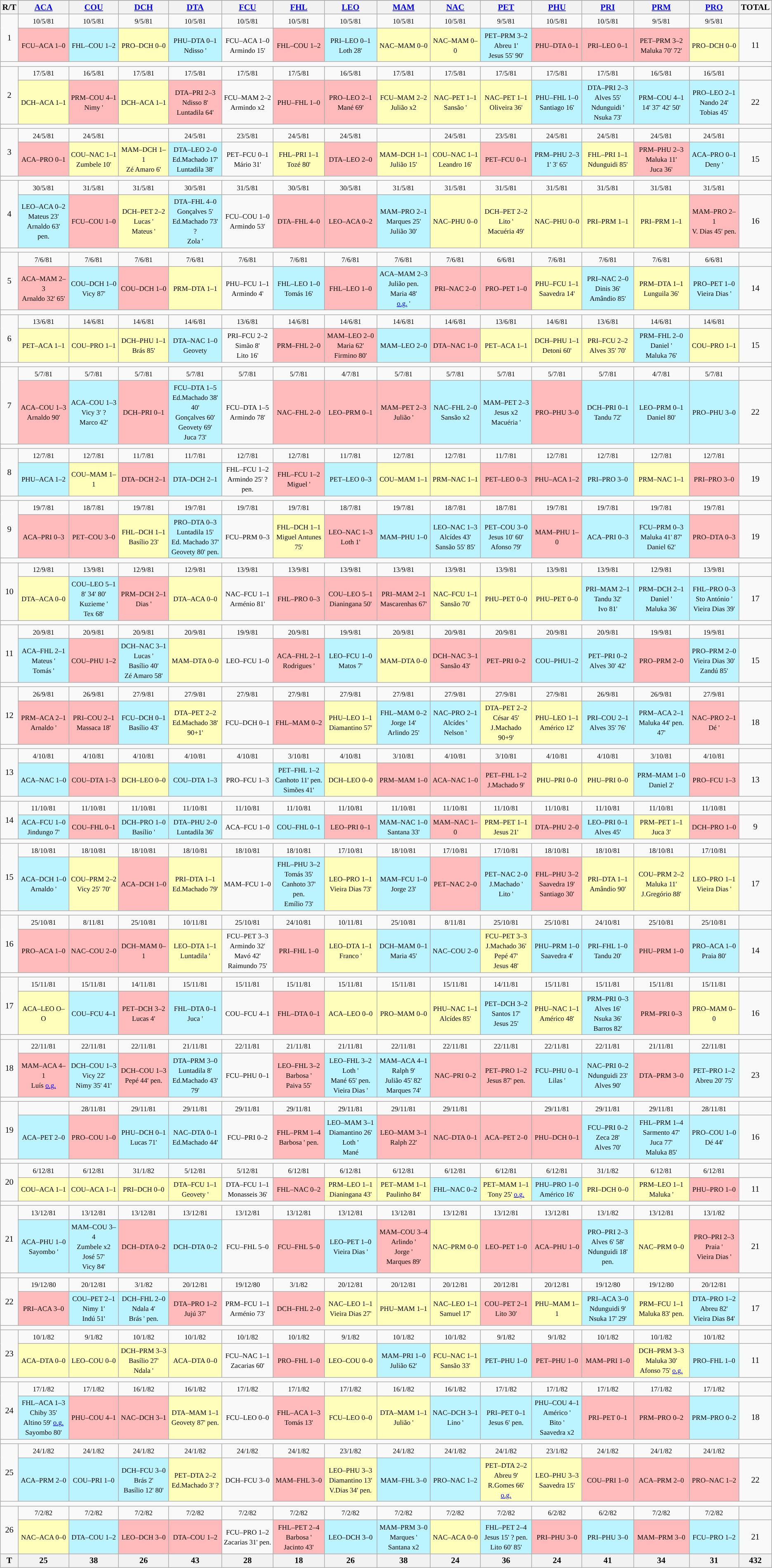<table class="wikitable">
<tr style="font-size: 85%;">
<th scope="col" rowspan="2">R/T</th>
</tr>
<tr style="font-size: 85%;">
<th style="width: 90px" colspan="1"><a href='#'>ACA</a></th>
<th style="width: 90px" colspan="1"><a href='#'>COU</a></th>
<th style="width: 90px" colspan="1"><a href='#'>DCH</a></th>
<th style="width: 90px" colspan="1"><a href='#'>DTA</a></th>
<th style="width: 90px" colspan="1"><a href='#'>FCU</a></th>
<th style="width: 90px" colspan="1"><a href='#'>FHL</a></th>
<th style="width: 90px" colspan="1"><a href='#'>LEO</a></th>
<th style="width: 90px" colspan="1"><a href='#'>MAM</a></th>
<th style="width: 90px" colspan="1"><a href='#'>NAC</a></th>
<th style="width: 90px" colspan="1"><a href='#'>PET</a></th>
<th style="width: 90px" colspan="1"><a href='#'>PHU</a></th>
<th style="width: 90px" colspan="1"><a href='#'>PRI</a></th>
<th style="width: 100px" colspan="1"><a href='#'>PRM</a></th>
<th style="width: 90px" colspan="1"><a href='#'>PRO</a></th>
<th style="width: 30px" colspan="1">TOTAL</th>
</tr>
<tr align=center style="font-size: 85%;">
<td rowspan=2>1</td>
<td><small>10/5/81</small></td>
<td><small>10/5/81</small></td>
<td><small>9/5/81</small></td>
<td><small>10/5/81</small></td>
<td><small>10/5/81</small></td>
<td><small>10/5/81</small></td>
<td><small>10/5/81</small></td>
<td><small>10/5/81</small></td>
<td><small>10/5/81</small></td>
<td><small>9/5/81</small></td>
<td><small>10/5/81</small></td>
<td><small>10/5/81</small></td>
<td><small>9/5/81</small></td>
<td><small>9/5/81</small></td>
</tr>
<tr align=center style="font-size: 85%;">
<td bgcolor=#ffbbbb><small>FCU–ACA 1–0</small></td>
<td bgcolor=#bbf3ff><small>FHL–COU 1–2</small></td>
<td bgcolor=#ffffbb><small>PRO–DCH 0–0</small></td>
<td bgcolor=#bbf3ff><small>PHU–DTA 0–1<br>Ndisso '</small></td>
<td><small>FCU–ACA 1–0<br>Armindo 15'</small></td>
<td bgcolor=#ffbbbb><small>FHL–COU 1–2</small></td>
<td bgcolor=#bbf3ff><small>PRI–LEO 0–1<br>Loth 28'</small></td>
<td bgcolor=#ffffbb><small>NAC–MAM 0–0</small></td>
<td bgcolor=#ffffbb><small>NAC–MAM 0–0</small></td>
<td bgcolor=#bbf3ff><small>PET–PRM 3–2<br>Abreu 1'<br>Jesus 55' 90'</small></td>
<td bgcolor=#ffbbbb><small>PHU–DTA 0–1</small></td>
<td bgcolor=#ffbbbb><small>PRI–LEO 0–1</small></td>
<td bgcolor=#ffbbbb><small>PET–PRM 3–2<br>Maluka 70' 72'</small></td>
<td bgcolor=#ffffbb><small>PRO–DCH 0–0</small></td>
<td>11</td>
</tr>
<tr>
<td colspan=16></td>
</tr>
<tr align=center style="font-size: 85%;">
<td rowspan=2>2</td>
<td><small>17/5/81</small></td>
<td><small>16/5/81</small></td>
<td><small>17/5/81</small></td>
<td><small>17/5/81</small></td>
<td><small>17/5/81</small></td>
<td><small>17/5/81</small></td>
<td><small>16/5/81</small></td>
<td><small>17/5/81</small></td>
<td><small>17/5/81</small></td>
<td><small>17/5/81</small></td>
<td><small>17/5/81</small></td>
<td><small>17/5/81</small></td>
<td><small>16/5/81</small></td>
<td><small>16/5/81</small></td>
</tr>
<tr align=center style="font-size: 85%;">
<td bgcolor=#ffffbb><small>DCH–ACA 1–1</small></td>
<td bgcolor=#ffbbbb><small>PRM–COU 4–1<br>Nimy '</small></td>
<td bgcolor=#ffffbb><small>DCH–ACA 1–1</small></td>
<td bgcolor=#ffbbbb><small>DTA–PRI 2–3<br>Ndisso 8'<br>Luntadila 64'</small></td>
<td><small>FCU–MAM 2–2<br>Armindo x2</small></td>
<td bgcolor=#ffbbbb><small>PHU–FHL 1–0</small></td>
<td bgcolor=#ffbbbb><small>PRO–LEO 2–1<br>Mané 69'</small></td>
<td bgcolor=#ffffbb><small>FCU–MAM 2–2<br>Julião x2</small></td>
<td bgcolor=#ffffbb><small>NAC–PET 1–1<br>Sansão '</small></td>
<td bgcolor=#ffffbb><small>NAC–PET 1–1<br>Oliveira 36'</small></td>
<td bgcolor=#bbf3ff><small>PHU–FHL 1–0<br>Santiago 16'</small></td>
<td bgcolor=#bbf3ff><small>DTA–PRI 2–3<br>Alves 55'<br>Ndunguidi '<br>Nsuka 73'</small></td>
<td bgcolor=#bbf3ff><small>PRM–COU 4–1<br> 14' 37' 42' 50'</small></td>
<td bgcolor=#bbf3ff><small>PRO–LEO 2–1<br>Nando 24'<br>Tobias 45'</small></td>
<td>22</td>
</tr>
<tr>
<td colspan=16></td>
</tr>
<tr align=center style="font-size: 85%;">
<td rowspan=2>3</td>
<td><small>24/5/81</small></td>
<td><small>24/5/81</small></td>
<td><small></small></td>
<td><small>24/5/81</small></td>
<td><small>23/5/81</small></td>
<td><small>24/5/81</small></td>
<td><small>24/5/81</small></td>
<td><small></small></td>
<td><small>24/5/81</small></td>
<td><small>23/5/81</small></td>
<td><small>24/5/81</small></td>
<td><small>24/5/81</small></td>
<td><small>24/5/81</small></td>
<td><small>24/5/81</small></td>
</tr>
<tr align=center style="font-size: 85%;">
<td bgcolor=#ffbbbb><small>ACA–PRO 0–1</small></td>
<td bgcolor=#ffffbb><small>COU–NAC 1–1<br>Zumbele 10'</small></td>
<td bgcolor=#ffffbb><small>MAM–DCH 1–1<br>Zé Amaro 6'</small></td>
<td bgcolor=#bbf3ff><small>DTA–LEO 2–0<br>Ed.Machado 17'<br>Luntadila 38'</small></td>
<td><small>PET–FCU 0–1<br>Mário 31'</small></td>
<td bgcolor=#ffffbb><small>FHL–PRI 1–1<br>Tozé 80'</small></td>
<td bgcolor=#ffbbbb><small>DTA–LEO 2–0</small></td>
<td bgcolor=#ffffbb><small>MAM–DCH 1–1<br>Julião 15'</small></td>
<td bgcolor=#ffffbb><small>COU–NAC 1–1<br>Leandro 16'</small></td>
<td bgcolor=#ffbbbb><small>PET–FCU 0–1</small></td>
<td bgcolor=#bbf3ff><small>PRM–PHU 2–3<br> 1' 3' 65'</small></td>
<td bgcolor=#ffffbb><small>FHL–PRI 1–1<br>Ndunguidi 85'</small></td>
<td bgcolor=#ffbbbb><small>PRM–PHU 2–3<br>Maluka 11'<br>Juca 36'</small></td>
<td bgcolor=#bbf3ff><small>ACA–PRO 0–1<br>Deny '</small></td>
<td>15</td>
</tr>
<tr>
<td colspan=16></td>
</tr>
<tr align=center style="font-size: 85%;">
<td rowspan=2>4</td>
<td><small>30/5/81</small></td>
<td><small>31/5/81</small></td>
<td><small>31/5/81</small></td>
<td><small>30/5/81</small></td>
<td><small>31/5/81</small></td>
<td><small>30/5/81</small></td>
<td><small>30/5/81</small></td>
<td><small>31/5/81</small></td>
<td><small>31/5/81</small></td>
<td><small>31/5/81</small></td>
<td><small>31/5/81</small></td>
<td><small>31/5/81</small></td>
<td><small>31/5/81</small></td>
<td><small>31/5/81</small></td>
</tr>
<tr align=center style="font-size: 85%;">
<td bgcolor=#bbf3ff><small>LEO–ACA 0–2<br>Mateus 23'<br>Arnaldo 63' pen.</small></td>
<td bgcolor=#ffbbbb><small>FCU–COU 1–0</small></td>
<td bgcolor=#ffffbb><small>DCH–PET 2–2<br>Lucas '<br>Mateus '</small></td>
<td bgcolor=#bbf3ff><small>DTA–FHL 4–0<br>Gonçalves 5'<br>Ed.Machado 73' ?<br>Zola '</small></td>
<td><small>FCU–COU 1–0<br>Armindo 53'</small></td>
<td bgcolor=#ffbbbb><small>DTA–FHL 4–0</small></td>
<td bgcolor=#ffbbbb><small>LEO–ACA 0–2</small></td>
<td bgcolor=#bbf3ff><small>MAM–PRO 2–1<br>Marques 25'<br>Julião 30'</small></td>
<td bgcolor=#ffffbb><small>NAC–PHU 0–0</small></td>
<td bgcolor=#ffffbb><small>DCH–PET 2–2<br>Lito '<br>Macuéria 49'</small></td>
<td bgcolor=#ffffbb><small>NAC–PHU 0–0</small></td>
<td bgcolor=#ffffbb><small>PRI–PRM 1–1</small></td>
<td bgcolor=#ffffbb><small>PRI–PRM 1–1</small></td>
<td bgcolor=#ffbbbb><small>MAM–PRO 2–1<br>V. Dias 45' pen.</small></td>
<td>16</td>
</tr>
<tr>
<td colspan=16></td>
</tr>
<tr align=center style="font-size: 85%;">
<td rowspan=2>5</td>
<td><small>7/6/81</small></td>
<td><small>7/6/81</small></td>
<td><small>7/6/81</small></td>
<td><small>7/6/81</small></td>
<td><small>7/6/81</small></td>
<td><small>7/6/81</small></td>
<td><small>7/6/81</small></td>
<td><small>7/6/81</small></td>
<td><small>7/6/81</small></td>
<td><small>6/6/81</small></td>
<td><small>7/6/81</small></td>
<td><small>7/6/81</small></td>
<td><small>7/6/81</small></td>
<td><small>6/6/81</small></td>
</tr>
<tr align=center style="font-size: 85%;">
<td bgcolor=#ffbbbb><small>ACA–MAM 2–3<br>Arnaldo 32' 65'</small></td>
<td bgcolor=#bbf3ff><small>COU–DCH 1–0<br>Vicy 87'</small></td>
<td bgcolor=#ffbbbb><small>COU–DCH 1–0</small></td>
<td bgcolor=#ffffbb><small>PRM–DTA 1–1</small></td>
<td><small>PHU–FCU 1–1<br>Armindo 4'</small></td>
<td bgcolor=#bbf3ff><small>FHL–LEO 1–0<br>Tomás 16'</small></td>
<td bgcolor=#ffbbbb><small>FHL–LEO 1–0</small></td>
<td bgcolor=#bbf3ff><small>ACA–MAM 2–3<br>Julião pen.<br>Maria 48'<br><a href='#'>o.g.</a> '</small></td>
<td bgcolor=#ffbbbb><small>PRI–NAC 2–0</small></td>
<td bgcolor=#ffbbbb><small>PRO–PET 1–0</small></td>
<td bgcolor=#ffffbb><small>PHU–FCU 1–1<br>Saavedra 14'</small></td>
<td bgcolor=#bbf3ff><small>PRI–NAC 2–0<br>Dinis 36'<br>Amândio 85'</small></td>
<td bgcolor=#ffffbb><small>PRM–DTA 1–1<br>Lunguila 36'</small></td>
<td bgcolor=#bbf3ff><small>PRO–PET 1–0<br>Vieira Dias '</small></td>
<td>14</td>
</tr>
<tr>
<td colspan=16></td>
</tr>
<tr align=center style="font-size: 85%;">
<td rowspan=2>6</td>
<td><small>13/6/81</small></td>
<td><small>14/6/81</small></td>
<td><small>14/6/81</small></td>
<td><small>14/6/81</small></td>
<td><small>13/6/81</small></td>
<td><small>14/6/81</small></td>
<td><small>14/6/81</small></td>
<td><small>14/6/81</small></td>
<td><small>14/6/81</small></td>
<td><small>13/6/81</small></td>
<td><small>14/6/81</small></td>
<td><small>13/6/81</small></td>
<td><small>14/6/81</small></td>
<td><small>14/6/81</small></td>
</tr>
<tr align=center style="font-size: 85%;">
<td bgcolor=#ffffbb><small>PET–ACA 1–1</small></td>
<td bgcolor=#ffffbb><small>COU–PRO 1–1</small></td>
<td bgcolor=#ffffbb><small>DCH–PHU 1–1<br>Brás 85'</small></td>
<td bgcolor=#bbf3ff><small>DTA–NAC 1–0<br>Geovety</small></td>
<td><small>PRI–FCU 2–2<br>Simão 8'<br>Lito 16'</small></td>
<td bgcolor=#ffbbbb><small>PRM–FHL 2–0</small></td>
<td bgcolor=#ffbbbb><small>MAM–LEO 2–0<br>Maria 62'<br>Firmino 80'</small></td>
<td bgcolor=#bbf3ff><small>MAM–LEO 2–0</small></td>
<td bgcolor=#ffbbbb><small>DTA–NAC 1–0</small></td>
<td bgcolor=#ffffbb><small>PET–ACA 1–1</small></td>
<td bgcolor=#ffffbb><small>DCH–PHU 1–1<br>Detoni 60'</small></td>
<td bgcolor=#ffffbb><small>PRI–FCU 2–2<br>Alves 35' 70'</small></td>
<td bgcolor=#bbf3ff><small>PRM–FHL 2–0<br>Daniel '<br>Maluka 76'</small></td>
<td bgcolor=#ffffbb><small>COU–PRO 1–1</small></td>
<td>15</td>
</tr>
<tr>
<td colspan=16></td>
</tr>
<tr align=center style="font-size: 85%;">
<td rowspan=2>7</td>
<td><small>5/7/81</small></td>
<td><small>5/7/81</small></td>
<td><small>5/7/81</small></td>
<td><small>5/7/81</small></td>
<td><small>5/7/81</small></td>
<td><small>5/7/81</small></td>
<td><small>4/7/81</small></td>
<td><small>5/7/81</small></td>
<td><small>5/7/81</small></td>
<td><small>5/7/81</small></td>
<td><small>5/7/81</small></td>
<td><small>5/7/81</small></td>
<td><small>4/7/81</small></td>
<td><small>5/7/81</small></td>
</tr>
<tr align=center style="font-size: 85%;">
<td bgcolor=#ffbbbb><small>ACA–COU 1–3<br>Arnaldo 90'</small></td>
<td bgcolor=#bbf3ff><small>ACA–COU 1–3<br>Vicy 3' ?<br>Marco 42'</small></td>
<td bgcolor=#ffbbbb><small>DCH–PRI 0–1</small></td>
<td bgcolor=#bbf3ff><small>FCU–DTA 1–5<br>Ed.Machado 38' 40'<br>Gonçalves 60'<br>Geovety 69'<br>Juca 73'</small></td>
<td><small>FCU–DTA 1–5<br>Armindo 78'</small></td>
<td bgcolor=#ffbbbb><small>NAC–FHL 2–0</small></td>
<td bgcolor=#ffbbbb><small>LEO–PRM 0–1</small></td>
<td bgcolor=#ffbbbb><small>MAM–PET 2–3<br>Julião '</small></td>
<td bgcolor=#bbf3ff><small>NAC–FHL 2–0<br>Sansão x2</small></td>
<td bgcolor=#bbf3ff><small>MAM–PET 2–3<br>Jesus x2<br>Macuéria '</small></td>
<td bgcolor=#ffbbbb><small>PRO–PHU 3–0</small></td>
<td bgcolor=#bbf3ff><small>DCH–PRI 0–1<br>Tandu 72'</small></td>
<td bgcolor=#bbf3ff><small>LEO–PRM 0–1<br>Daniel 80'</small></td>
<td bgcolor=#bbf3ff><small>PRO–PHU 3–0</small></td>
<td>22</td>
</tr>
<tr>
<td colspan=16></td>
</tr>
<tr align=center style="font-size: 85%;">
<td rowspan=2>8</td>
<td><small>12/7/81</small></td>
<td><small>12/7/81</small></td>
<td><small>11/7/81</small></td>
<td><small>11/7/81</small></td>
<td><small>12/7/81</small></td>
<td><small>12/7/81</small></td>
<td><small>11/7/81</small></td>
<td><small>12/7/81</small></td>
<td><small>12/7/81</small></td>
<td><small>11/7/81</small></td>
<td><small>12/7/81</small></td>
<td><small>12/7/81</small></td>
<td><small>12/7/81</small></td>
<td><small>12/7/81</small></td>
</tr>
<tr align=center style="font-size: 85%;">
<td bgcolor=#bbf3ff><small>PHU–ACA 1–2</small></td>
<td bgcolor=#ffffbb><small>COU–MAM 1–1</small></td>
<td bgcolor=#ffbbbb><small>DTA–DCH 2–1</small></td>
<td bgcolor=#bbf3ff><small>DTA–DCH 2–1</small></td>
<td><small>FHL–FCU 1–2<br>Armindo 25' ? pen.</small></td>
<td bgcolor=#ffbbbb><small>FHL–FCU 1–2<br>Miguel '</small></td>
<td bgcolor=#bbf3ff><small>PET–LEO 0–3</small></td>
<td bgcolor=#ffffbb><small>COU–MAM 1–1</small></td>
<td bgcolor=#ffffbb><small>PRM–NAC 1–1</small></td>
<td bgcolor=#ffbbbb><small>PET–LEO 0–3</small></td>
<td bgcolor=#ffbbbb><small>PHU–ACA 1–2</small></td>
<td bgcolor=#bbf3ff><small>PRI–PRO 3–0</small></td>
<td bgcolor=#ffffbb><small>PRM–NAC 1–1</small></td>
<td bgcolor=#ffbbbb><small>PRI–PRO 3–0</small></td>
<td>19</td>
</tr>
<tr>
<td colspan=16></td>
</tr>
<tr align=center style="font-size: 85%;">
<td rowspan=2>9</td>
<td><small>19/7/81</small></td>
<td><small>18/7/81</small></td>
<td><small>19/7/81</small></td>
<td><small>19/7/81</small></td>
<td><small>19/7/81</small></td>
<td><small>19/7/81</small></td>
<td><small>18/7/81</small></td>
<td><small>19/7/81</small></td>
<td><small>18/7/81</small></td>
<td><small>18/7/81</small></td>
<td><small>19/7/81</small></td>
<td><small>19/7/81</small></td>
<td><small>19/7/81</small></td>
<td><small>19/7/81</small></td>
</tr>
<tr align=center style="font-size: 85%;">
<td bgcolor=#ffbbbb><small>ACA–PRI 0–3</small></td>
<td bgcolor=#ffbbbb><small>PET–COU 3–0</small></td>
<td bgcolor=#ffffbb><small>FHL–DCH 1–1<br>Basílio 23'</small></td>
<td bgcolor=#bbf3ff><small>PRO–DTA 0–3<br>Luntadila 15'<br>Ed. Machado 37'<br>Geovety 80' pen.</small></td>
<td><small>FCU–PRM 0–3</small></td>
<td bgcolor=#ffffbb><small>FHL–DCH 1–1<br>Miguel Antunes 75'</small></td>
<td bgcolor=#ffbbbb><small>LEO–NAC 1–3<br>Loth 1'</small></td>
<td bgcolor=#bbf3ff><small>MAM–PHU 1–0</small></td>
<td bgcolor=#bbf3ff><small>LEO–NAC 1–3<br>Alcídes 43'<br>Sansão 55' 85'</small></td>
<td bgcolor=#bbf3ff><small>PET–COU 3–0<br>Jesus 10' 60'<br>Afonso 79'</small></td>
<td bgcolor=#ffbbbb><small>MAM–PHU 1–0</small></td>
<td bgcolor=#bbf3ff><small>ACA–PRI 0–3</small></td>
<td bgcolor=#bbf3ff><small>FCU–PRM 0–3<br>Maluka 41' 87'<br>Daniel 62'</small></td>
<td bgcolor=#ffbbbb><small>PRO–DTA 0–3</small></td>
<td>19</td>
</tr>
<tr>
<td colspan=16></td>
</tr>
<tr align=center style="font-size: 85%;">
<td rowspan=2>10</td>
<td><small>12/9/81</small></td>
<td><small>13/9/81</small></td>
<td><small>12/9/81</small></td>
<td><small>12/9/81</small></td>
<td><small>13/9/81</small></td>
<td><small>13/9/81</small></td>
<td><small>13/9/81</small></td>
<td><small>13/9/81</small></td>
<td><small>13/9/81</small></td>
<td><small>13/9/81</small></td>
<td><small>13/9/81</small></td>
<td><small>13/9/81</small></td>
<td><small>12/9/81</small></td>
<td><small>13/9/81</small></td>
</tr>
<tr align=center style="font-size: 85%;">
<td bgcolor=#ffffbb><small>DTA–ACA 0–0</small></td>
<td bgcolor=#bbf3ff><small>COU–LEO 5–1<br> 8' 34' 80'<br>Kuzieme '<br>Tex 68'</small></td>
<td bgcolor=#ffbbbb><small>PRM–DCH 2–1<br>Dias '</small></td>
<td bgcolor=#ffffbb><small>DTA–ACA 0–0</small></td>
<td><small>NAC–FCU 1–1<br>Arménio 81'</small></td>
<td bgcolor=#ffbbbb><small>FHL–PRO 0–3</small></td>
<td bgcolor=#ffbbbb><small>COU–LEO 5–1<br>Dianingana 50'</small></td>
<td bgcolor=#ffbbbb><small>PRI–MAM 2–1<br>Mascarenhas 67'</small></td>
<td bgcolor=#ffffbb><small>NAC–FCU 1–1<br>Sansão 70'</small></td>
<td bgcolor=#ffffbb><small>PHU–PET 0–0</small></td>
<td bgcolor=#ffffbb><small>PHU–PET 0–0</small></td>
<td bgcolor=#bbf3ff><small>PRI–MAM 2–1<br>Tandu 32'<br>Ivo 81'</small></td>
<td bgcolor=#bbf3ff><small>PRM–DCH 2–1<br>Daniel '<br>Maluka 36'</small></td>
<td bgcolor=#bbf3ff><small>FHL–PRO 0–3<br>Sto António '<br>Vieira Dias 39'</small></td>
<td>17</td>
</tr>
<tr>
<td colspan=16></td>
</tr>
<tr align=center style="font-size: 85%;">
<td rowspan=2>11</td>
<td><small>20/9/81</small></td>
<td><small>20/9/81</small></td>
<td><small>20/9/81</small></td>
<td><small>20/9/81</small></td>
<td><small>19/9/81</small></td>
<td><small>20/9/81</small></td>
<td><small>19/9/81</small></td>
<td><small>20/9/81</small></td>
<td><small>20/9/81</small></td>
<td><small>20/9/81</small></td>
<td><small>20/9/81</small></td>
<td><small>20/9/81</small></td>
<td><small>19/9/81</small></td>
<td><small>19/9/81</small></td>
</tr>
<tr align=center style="font-size: 85%;">
<td bgcolor=#bbf3ff><small>ACA–FHL 2–1<br>Mateus '<br>Tomás '</small></td>
<td bgcolor=#ffbbbb><small>COU–PHU 1–2</small></td>
<td bgcolor=#bbf3ff><small>DCH–NAC 3–1<br>Lucas '<br>Basílio 40'<br>Zé Amaro 58'</small></td>
<td bgcolor=#ffffbb><small>MAM–DTA 0–0</small></td>
<td><small>LEO–FCU 1–0</small></td>
<td bgcolor=#ffbbbb><small>ACA–FHL 2–1<br>Rodrigues '</small></td>
<td bgcolor=#bbf3ff><small>LEO–FCU 1–0<br>Matos 7'</small></td>
<td bgcolor=#ffffbb><small>MAM–DTA 0–0</small></td>
<td bgcolor=#ffbbbb><small>DCH–NAC 3–1<br>Sansão 43'</small></td>
<td bgcolor=#ffbbbb><small>PET–PRI 0–2</small></td>
<td bgcolor=#bbf3ff><small>COU–PHU1–2</small></td>
<td bgcolor=#bbf3ff><small>PET–PRI 0–2<br>Alves 30' 42'</small></td>
<td bgcolor=#ffbbbb><small>PRO–PRM 2–0</small></td>
<td bgcolor=#bbf3ff><small>PRO–PRM 2–0<br>Vieira Dias 30'<br>Zandú 85'</small></td>
<td>15</td>
</tr>
<tr>
<td colspan=16></td>
</tr>
<tr align=center style="font-size: 85%;">
<td rowspan=2>12</td>
<td><small>26/9/81</small></td>
<td><small>26/9/81</small></td>
<td><small>27/9/81</small></td>
<td><small>27/9/81</small></td>
<td><small>27/9/81</small></td>
<td><small>27/9/81</small></td>
<td><small>27/9/81</small></td>
<td><small>27/9/81</small></td>
<td><small>27/9/81</small></td>
<td><small>27/9/81</small></td>
<td><small>27/9/81</small></td>
<td><small>26/9/81</small></td>
<td><small>26/9/81</small></td>
<td><small>27/9/81</small></td>
</tr>
<tr align=center style="font-size: 85%;">
<td bgcolor=#ffbbbb><small>PRM–ACA 2–1<br>Arnaldo '</small></td>
<td bgcolor=#ffbbbb><small>PRI–COU 2–1<br>Massaca 18'</small></td>
<td bgcolor=#bbf3ff><small>FCU–DCH 0–1<br>Basílio 43'</small></td>
<td bgcolor=#ffffbb><small>DTA–PET 2–2<br>Ed.Machado 38' 90+1'</small></td>
<td><small>FCU–DCH 0–1</small></td>
<td bgcolor=#ffbbbb><small>FHL–MAM 0–2</small></td>
<td bgcolor=#ffffbb><small>PHU–LEO 1–1<br>Diamantino 57'</small></td>
<td bgcolor=#bbf3ff><small>FHL–MAM 0–2<br>Jorge 14'<br>Arlindo 25'</small></td>
<td bgcolor=#bbf3ff><small>NAC–PRO 2–1<br>Alcídes '<br>Nelson '</small></td>
<td bgcolor=#ffffbb><small>DTA–PET 2–2<br>César 45'<br>J.Machado 90+9'</small></td>
<td bgcolor=#ffffbb><small>PHU–LEO 1–1<br>Américo 12'</small></td>
<td bgcolor=#bbf3ff><small>PRI–COU 2–1<br>Alves 35' 76'</small></td>
<td bgcolor=#bbf3ff><small>PRM–ACA 2–1<br>Maluka 44' pen. 47'</small></td>
<td bgcolor=#ffbbbb><small>NAC–PRO 2–1<br>Dé '</small></td>
<td>18</td>
</tr>
<tr>
<td colspan=16></td>
</tr>
<tr align=center style="font-size: 85%;">
<td rowspan=2>13</td>
<td><small>4/10/81</small></td>
<td><small>4/10/81</small></td>
<td><small>4/10/81</small></td>
<td><small>4/10/81</small></td>
<td><small>4/10/81</small></td>
<td><small>3/10/81</small></td>
<td><small>4/10/81</small></td>
<td><small>3/10/81</small></td>
<td><small>4/10/81</small></td>
<td><small>3/10/81</small></td>
<td><small>4/10/81</small></td>
<td><small>4/10/81</small></td>
<td><small>3/10/81</small></td>
<td><small>4/10/81</small></td>
</tr>
<tr align=center style="font-size: 85%;">
<td bgcolor=#bbf3ff><small>ACA–NAC 1–0</small></td>
<td bgcolor=#ffbbbb><small>COU–DTA 1–3</small></td>
<td bgcolor=#ffffbb><small>DCH–LEO 0–0</small></td>
<td bgcolor=#bbf3ff><small>COU–DTA 1–3</small></td>
<td><small>PRO–FCU 1–3</small></td>
<td bgcolor=#bbf3ff><small>PET–FHL 1–2<br>Canhoto 11' pen.<br>Simões 41'</small></td>
<td bgcolor=#ffffbb><small>DCH–LEO 0–0</small></td>
<td bgcolor=#ffbbbb><small>PRM–MAM 1–0</small></td>
<td bgcolor=#ffbbbb><small>ACA–NAC 1–0</small></td>
<td bgcolor=#ffbbbb><small>PET–FHL 1–2<br>J.Machado 9'</small></td>
<td bgcolor=#ffffbb><small>PHU–PRI 0–0</small></td>
<td bgcolor=#ffffbb><small>PHU–PRI 0–0</small></td>
<td bgcolor=#bbf3ff><small>PRM–MAM 1–0<br>Daniel 2'</small></td>
<td bgcolor=#ffbbbb><small>PRO–FCU 1–3</small></td>
<td>13</td>
</tr>
<tr>
<td colspan=16></td>
</tr>
<tr align=center style="font-size: 85%;">
<td rowspan=2>14</td>
<td><small>11/10/81</small></td>
<td><small>11/10/81</small></td>
<td><small>11/10/81</small></td>
<td><small>11/10/81</small></td>
<td><small>11/10/81</small></td>
<td><small>11/10/81</small></td>
<td><small>11/10/81</small></td>
<td><small>11/10/81</small></td>
<td><small>11/10/81</small></td>
<td><small>11/10/81</small></td>
<td><small>11/10/81</small></td>
<td><small>11/10/81</small></td>
<td><small>11/10/81</small></td>
<td><small>11/10/81</small></td>
</tr>
<tr align=center style="font-size: 85%;">
<td bgcolor=#bbf3ff><small>ACA–FCU 1–0<br>Jindungo 7'</small></td>
<td bgcolor=#ffbbbb><small>COU–FHL 0–1</small></td>
<td bgcolor=#bbf3ff><small>DCH–PRO 1–0<br>Basílio '</small></td>
<td bgcolor=#bbf3ff><small>DTA–PHU 2–0<br>Luntadila 36'</small></td>
<td><small>ACA–FCU 1–0</small></td>
<td bgcolor=#bbf3ff><small>COU–FHL 0–1</small></td>
<td bgcolor=#ffbbbb><small>LEO–PRI 0–1</small></td>
<td bgcolor=#bbf3ff><small>MAM–NAC 1–0<br>Santana 33'</small></td>
<td bgcolor=#ffbbbb><small>MAM–NAC 1–0</small></td>
<td bgcolor=#ffffbb><small>PRM–PET 1–1<br>Jesus 21'</small></td>
<td bgcolor=#ffbbbb><small>DTA–PHU 2–0</small></td>
<td bgcolor=#bbf3ff><small>LEO–PRI 0–1<br>Alves 45'</small></td>
<td bgcolor=#ffffbb><small>PRM–PET 1–1<br>Juca 3'</small></td>
<td bgcolor=#ffbbbb><small>DCH–PRO 1–0</small></td>
<td>9</td>
</tr>
<tr>
<td colspan=16></td>
</tr>
<tr align=center style="font-size: 85%;">
<td rowspan=2>15</td>
<td><small>18/10/81</small></td>
<td><small>18/10/81</small></td>
<td><small>18/10/81</small></td>
<td><small>18/10/81</small></td>
<td><small>18/10/81</small></td>
<td><small>18/10/81</small></td>
<td><small>17/10/81</small></td>
<td><small>18/10/81</small></td>
<td><small>17/10/81</small></td>
<td><small>17/10/81</small></td>
<td><small>18/10/81</small></td>
<td><small>18/10/81</small></td>
<td><small>18/10/81</small></td>
<td><small>17/10/81</small></td>
</tr>
<tr align=center style="font-size: 85%;">
<td bgcolor=#bbf3ff><small>ACA–DCH 1–0<br>Arnaldo '</small></td>
<td bgcolor=#ffffbb><small>COU–PRM 2–2<br>Vicy 25' 70'</small></td>
<td bgcolor=#ffbbbb><small>ACA–DCH 1–0</small></td>
<td bgcolor=#ffffbb><small>PRI–DTA 1–1<br>Ed.Machado 79'</small></td>
<td><small>MAM–FCU 1–0</small></td>
<td bgcolor=#bbf3ff><small>FHL–PHU 3–2<br>Tomás 35'<br>Canhoto 37' pen.<br>Emílio 73'</small></td>
<td bgcolor=#ffffbb><small>LEO–PRO 1–1<br>Vieira Dias 73'</small></td>
<td bgcolor=#bbf3ff><small>MAM–FCU 1–0<br>Jorge 23'</small></td>
<td bgcolor=#ffbbbb><small>PET–NAC 2–0</small></td>
<td bgcolor=#bbf3ff><small>PET–NAC 2–0<br>J.Machado '<br>Lito '</small></td>
<td bgcolor=#ffbbbb><small>FHL–PHU 3–2<br>Saavedra 19'<br>Santiago 30'</small></td>
<td bgcolor=#ffffbb><small>PRI–DTA 1–1<br>Amândio 90'</small></td>
<td bgcolor=#ffffbb><small>COU–PRM 2–2<br>Maluka 11'<br>J.Gregório 88'</small></td>
<td bgcolor=#ffffbb><small>LEO–PRO 1–1<br>Vieira Dias '</small></td>
<td>17</td>
</tr>
<tr>
<td colspan=16></td>
</tr>
<tr align=center style="font-size: 85%;">
<td rowspan=2>16</td>
<td><small>25/10/81</small></td>
<td><small>8/11/81</small></td>
<td><small>25/10/81</small></td>
<td><small>10/11/81</small></td>
<td><small>25/10/81</small></td>
<td><small>24/10/81</small></td>
<td><small>10/11/81</small></td>
<td><small>25/10/81</small></td>
<td><small>8/11/81</small></td>
<td><small>25/10/81</small></td>
<td><small>25/10/81</small></td>
<td><small>24/10/81</small></td>
<td><small>25/10/81</small></td>
<td><small>25/10/81</small></td>
</tr>
<tr align=center style="font-size: 85%;">
<td bgcolor=#ffbbbb><small>PRO–ACA 1–0</small></td>
<td bgcolor=#ffbbbb><small>NAC–COU 2–0</small></td>
<td bgcolor=#ffbbbb><small>DCH–MAM 0–1</small></td>
<td bgcolor=#ffffbb><small>LEO–DTA 1–1<br>Luntadila '</small></td>
<td><small>FCU–PET 3–3<br>Armindo 32'<br>Mavó 42'<br>Raimundo 75'</small></td>
<td bgcolor=#ffbbbb><small>PRI–FHL 1–0</small></td>
<td bgcolor=#ffffbb><small>LEO–DTA 1–1<br>Franco '</small></td>
<td bgcolor=#bbf3ff><small>DCH–MAM 0–1<br>Maria 45'</small></td>
<td bgcolor=#bbf3ff><small>NAC–COU 2–0</small></td>
<td bgcolor=#ffffbb><small>FCU–PET 3–3<br>J.Machado 36'<br>Pepé 47'<br>Jesus 48'</small></td>
<td bgcolor=#bbf3ff><small>PHU–PRM 1–0<br>Saavedra 4'</small></td>
<td bgcolor=#bbf3ff><small>PRI–FHL 1–0<br>Tandu 20'</small></td>
<td bgcolor=#ffbbbb><small>PHU–PRM 1–0</small></td>
<td bgcolor=#bbf3ff><small>PRO–ACA 1–0<br>Praia 80'</small></td>
<td>14</td>
</tr>
<tr>
<td colspan=16></td>
</tr>
<tr align=center style="font-size: 85%;">
<td rowspan=2>17</td>
<td><small>15/11/81</small></td>
<td><small>15/11/81</small></td>
<td><small>14/11/81</small></td>
<td><small>15/11/81</small></td>
<td><small>15/11/81</small></td>
<td><small>15/11/81</small></td>
<td><small>15/11/81</small></td>
<td><small>15/11/81</small></td>
<td><small>15/11/81</small></td>
<td><small>14/11/81</small></td>
<td><small>15/11/81</small></td>
<td><small>15/11/81</small></td>
<td><small>15/11/81</small></td>
<td><small>15/11/81</small></td>
</tr>
<tr align=center style="font-size: 85%;">
<td bgcolor=#ffffbb><small>ACA–LEO O–O</small></td>
<td bgcolor=#bbf3ff><small>COU–FCU 4–1</small></td>
<td bgcolor=#ffbbbb><small>PET–DCH 3–2<br>Lucas 4'</small></td>
<td bgcolor=#bbf3ff><small>FHL–DTA 0–1<br>Juca '</small></td>
<td><small>COU–FCU 4–1</small></td>
<td bgcolor=#ffbbbb><small>FHL–DTA 0–1</small></td>
<td bgcolor=#ffffbb><small>ACA–LEO 0–0</small></td>
<td bgcolor=#ffffbb><small>PRO–MAM 0–0</small></td>
<td bgcolor=#ffffbb><small>PHU–NAC 1–1<br>Alcídes 85'</small></td>
<td bgcolor=#bbf3ff><small>PET–DCH 3–2<br>Santos 17'<br>Jesus 25'</small></td>
<td bgcolor=#ffffbb><small>PHU–NAC 1–1<br>Américo 48'</small></td>
<td bgcolor=#bbf3ff><small>PRM–PRI 0–3<br>Alves 16'<br>Nsuka 36'<br>Barros 82'</small></td>
<td bgcolor=#ffbbbb><small>PRM–PRI 0–3</small></td>
<td bgcolor=#ffffbb><small>PRO–MAM 0–0</small></td>
<td>16</td>
</tr>
<tr>
<td colspan=16></td>
</tr>
<tr align=center style="font-size: 85%;">
<td rowspan=2>18</td>
<td><small>22/11/81</small></td>
<td><small>22/11/81</small></td>
<td><small>22/11/81</small></td>
<td><small>21/11/81</small></td>
<td><small>22/11/81</small></td>
<td><small>21/11/81</small></td>
<td><small>21/11/81</small></td>
<td><small>22/11/81</small></td>
<td><small>22/11/81</small></td>
<td><small>22/11/81</small></td>
<td><small>22/11/81</small></td>
<td><small>22/11/81</small></td>
<td><small>21/11/81</small></td>
<td><small>22/11/81</small></td>
</tr>
<tr align=center style="font-size: 85%;">
<td bgcolor=#ffbbbb><small>MAM–ACA 4–1<br>Luís <a href='#'>o.g.</a></small></td>
<td bgcolor=#bbf3ff><small>DCH–COU 1–3<br>Vicy 22'<br>Nimy 35' 41'</small></td>
<td bgcolor=#ffbbbb><small>DCH–COU 1–3<br>Pepé 44' pen.</small></td>
<td bgcolor=#bbf3ff><small>DTA–PRM 3–0<br>Luntadila 8'<br>Ed.Machado 43' 79'</small></td>
<td><small>FCU–PHU 0–1</small></td>
<td bgcolor=#ffbbbb><small>LEO–FHL 3–2<br>Barbosa '<br>Paiva 55'</small></td>
<td bgcolor=#bbf3ff><small>LEO–FHL 3–2<br>Loth '<br>Mané 65' pen.<br>Vieira Dias '</small></td>
<td bgcolor=#bbf3ff><small>MAM–ACA 4–1<br>Ralph 9'<br>Julião 45' 82'<br>Marques 74'</small></td>
<td bgcolor=#ffbbbb><small>NAC–PRI 0–2</small></td>
<td bgcolor=#ffbbbb><small>PET–PRO 1–2<br>Jesus 87' pen.</small></td>
<td bgcolor=#bbf3ff><small>FCU–PHU 0–1<br>Lilas '</small></td>
<td bgcolor=#bbf3ff><small>NAC–PRI 0–2<br>Ndunguidi 23'<br>Alves 90'</small></td>
<td bgcolor=#ffbbbb><small>DTA–PRM 3–0</small></td>
<td bgcolor=#bbf3ff><small>PET–PRO 1–2<br>Abreu 20' 75'</small></td>
<td>23</td>
</tr>
<tr>
<td colspan=16></td>
</tr>
<tr align=center style="font-size: 85%;">
<td rowspan=2>19</td>
<td><small></small></td>
<td><small>28/11/81</small></td>
<td><small>29/11/81</small></td>
<td><small>29/11/81</small></td>
<td><small>29/11/81</small></td>
<td><small>29/11/81</small></td>
<td><small>29/11/81</small></td>
<td><small>29/11/81</small></td>
<td><small>29/11/81</small></td>
<td><small></small></td>
<td><small>29/11/81</small></td>
<td><small>29/11/81</small></td>
<td><small>29/11/81</small></td>
<td><small>28/11/81</small></td>
</tr>
<tr align=center style="font-size: 85%;">
<td bgcolor=#bbf3ff><small>ACA–PET 2–0</small></td>
<td bgcolor=#ffbbbb><small>PRO–COU 1–0</small></td>
<td bgcolor=#bbf3ff><small>PHU–DCH 0–1<br>Lucas 71'</small></td>
<td bgcolor=#bbf3ff><small>NAC–DTA 0–1<br>Ed.Machado 44'</small></td>
<td><small>FCU–PRI 0–2</small></td>
<td bgcolor=#ffbbbb><small>FHL–PRM 1–4<br>Barbosa ' pen.</small></td>
<td bgcolor=#bbf3ff><small>LEO–MAM 3–1<br>Diamantino 26'<br>Loth '<br>Mané</small></td>
<td bgcolor=#ffbbbb><small>LEO–MAM 3–1<br>Ralph 22'</small></td>
<td bgcolor=#ffbbbb><small>NAC–DTA 0–1</small></td>
<td bgcolor=#ffbbbb><small>ACA–PET 2–0</small></td>
<td bgcolor=#ffbbbb><small>PHU–DCH 0–1</small></td>
<td bgcolor=#bbf3ff><small>FCU–PRI 0–2<br>Zeca 28'<br>Alves 70'</small></td>
<td bgcolor=#bbf3ff><small>FHL–PRM 1–4<br>Sarmento 47'<br>Juca 77'<br>Maluka 85'</small></td>
<td bgcolor=#bbf3ff><small>PRO–COU 1–0<br>Dé 44'</small></td>
<td>16</td>
</tr>
<tr>
<td colspan=16></td>
</tr>
<tr align=center style="font-size: 85%;">
<td rowspan=2>20</td>
<td><small>6/12/81</small></td>
<td><small>6/12/81</small></td>
<td><small>31/1/82</small></td>
<td><small>5/12/81</small></td>
<td><small>5/12/81</small></td>
<td><small>6/12/81</small></td>
<td><small>6/12/81</small></td>
<td><small>6/12/81</small></td>
<td><small>6/12/81</small></td>
<td><small>6/12/81</small></td>
<td><small>6/12/81</small></td>
<td><small>31/1/82</small></td>
<td><small>6/12/81</small></td>
<td><small>6/12/81</small></td>
</tr>
<tr align=center style="font-size: 85%;">
<td bgcolor=#ffffbb><small>COU–ACA 1–1</small></td>
<td bgcolor=#ffffbb><small>COU–ACA 1–1</small></td>
<td bgcolor=#ffffbb><small>PRI–DCH 0–0</small></td>
<td bgcolor=#ffffbb><small>DTA–FCU 1–1<br>Geovety '</small></td>
<td><small>DTA–FCU 1–1<br>Monasseis 36'</small></td>
<td bgcolor=#ffbbbb><small>FHL–NAC 0–2</small></td>
<td bgcolor=#ffffbb><small>PRM–LEO 1–1<br>Dianingana 43'</small></td>
<td bgcolor=#ffffbb><small>PET–MAM 1–1<br>Paulinho 84'</small></td>
<td bgcolor=#bbf3ff><small>FHL–NAC 0–2</small></td>
<td bgcolor=#ffffbb><small>PET–MAM 1–1<br>Tony 25' <a href='#'>o.g.</a></small></td>
<td bgcolor=#bbf3ff><small>PHU–PRO 1–0<br>Américo 16'</small></td>
<td bgcolor=#ffffbb><small>PRI–DCH 0–0</small></td>
<td bgcolor=#ffffbb><small>PRM–LEO 1–1<br>Maluka '</small></td>
<td bgcolor=#ffbbbb><small>PHU–PRO 1–0</small></td>
<td>11</td>
</tr>
<tr>
<td colspan=16></td>
</tr>
<tr align=center style="font-size: 85%;">
<td rowspan=2>21</td>
<td><small>13/12/81</small></td>
<td><small>13/12/81</small></td>
<td><small>13/12/81</small></td>
<td><small>13/12/81</small></td>
<td><small>13/12/81</small></td>
<td><small>13/12/81</small></td>
<td><small>13/12/81</small></td>
<td><small>13/12/81</small></td>
<td><small>13/12/81</small></td>
<td><small>13/12/81</small></td>
<td><small>13/12/81</small></td>
<td><small>13/1/82</small></td>
<td><small>13/12/81</small></td>
<td><small>13/1/82</small></td>
</tr>
<tr align=center style="font-size: 85%;">
<td bgcolor=#bbf3ff><small>ACA–PHU 1–0<br>Sayombo '</small></td>
<td bgcolor=#bbf3ff><small>MAM–COU 3–4<br>Zumbele x2<br>José 57'<br>Vicy 84'</small></td>
<td bgcolor=#ffbbbb><small>DCH–DTA 0–2</small></td>
<td bgcolor=#bbf3ff><small>DCH–DTA 0–2</small></td>
<td><small>FCU–FHL 5–0</small></td>
<td bgcolor=#ffbbbb><small>FCU–FHL 5–0</small></td>
<td bgcolor=#bbf3ff><small>LEO–PET 1–0<br>Vieira Dias '</small></td>
<td bgcolor=#ffbbbb><small>MAM–COU 3–4<br>Arlindo '<br>Jorge '<br>Marques 89'</small></td>
<td bgcolor=#ffffbb><small>NAC–PRM 0–0</small></td>
<td bgcolor=#ffbbbb><small>LEO–PET 1–0</small></td>
<td bgcolor=#ffbbbb><small>ACA–PHU 1–0</small></td>
<td bgcolor=#bbf3ff><small>PRO–PRI 2–3<br>Alves 6' 58'<br>Ndunguidi 18' pen.</small></td>
<td bgcolor=#ffffbb><small>NAC–PRM 0–0</small></td>
<td bgcolor=#ffbbbb><small>PRO–PRI 2–3<br>Praia '<br>Vieira Dias '</small></td>
<td>21</td>
</tr>
<tr>
<td colspan=16></td>
</tr>
<tr align=center style="font-size: 85%;">
<td rowspan=2>22</td>
<td><small>19/12/80</small></td>
<td><small>20/12/81</small></td>
<td><small>3/1/82</small></td>
<td><small>20/12/81</small></td>
<td><small>19/12/80</small></td>
<td><small>3/1/82</small></td>
<td><small>20/12/81</small></td>
<td><small>20/12/81</small></td>
<td><small>20/12/81</small></td>
<td><small>20/12/81</small></td>
<td><small>20/12/81</small></td>
<td><small>19/12/80</small></td>
<td><small>19/12/80</small></td>
<td><small>20/12/81</small></td>
</tr>
<tr align=center style="font-size: 85%;">
<td bgcolor=#ffbbbb><small>PRI–ACA 3–0</small></td>
<td bgcolor=#bbf3ff><small>COU–PET 2–1<br>Nimy 1'<br>Indú 51'</small></td>
<td bgcolor=#bbf3ff><small>DCH–FHL 2–0<br>Ndala 4'<br>Brás ' pen.</small></td>
<td bgcolor=#ffbbbb><small>DTA–PRO 1–2<br>Jujú 37'</small></td>
<td><small>PRM–FCU 1–1<br>Arménio 73'</small></td>
<td bgcolor=#ffbbbb><small>DCH–FHL 2–0</small></td>
<td bgcolor=#ffffbb><small>NAC–LEO 1–1<br>Vieira Dias 27'</small></td>
<td bgcolor=#ffffbb><small>PHU–MAM 1–1</small></td>
<td bgcolor=#ffffbb><small>NAC–LEO 1–1<br>Samuel 17'</small></td>
<td bgcolor=#ffbbbb><small>COU–PET 2–1<br>Lito 30'</small></td>
<td bgcolor=#ffffbb><small>PHU–MAM 1–1</small></td>
<td bgcolor=#bbf3ff><small>PRI–ACA 3–0<br>Ndunguidi 9'<br>Nsuka 17' 29'</small></td>
<td bgcolor=#ffffbb><small>PRM–FCU 1–1<br>Maluka 83' pen.</small></td>
<td bgcolor=#bbf3ff><small>DTA–PRO 1–2<br>Abreu 82'<br>Vieira Dias 84'</small></td>
<td>17</td>
</tr>
<tr>
<td colspan=16></td>
</tr>
<tr align=center style="font-size: 85%;">
<td rowspan=2>23</td>
<td><small>10/1/82</small></td>
<td><small>9/1/82</small></td>
<td><small>10/1/82</small></td>
<td><small>10/1/82</small></td>
<td><small>10/1/82</small></td>
<td><small>10/1/82</small></td>
<td><small>9/1/82</small></td>
<td><small>10/1/82</small></td>
<td><small>10/1/82</small></td>
<td><small>9/1/82</small></td>
<td><small>9/1/82</small></td>
<td><small>10/1/82</small></td>
<td><small>10/1/82</small></td>
<td><small>10/1/82</small></td>
</tr>
<tr align=center style="font-size: 85%;">
<td bgcolor=#ffffbb><small>ACA–DTA 0–0</small></td>
<td bgcolor=#ffffbb><small>LEO–COU 0–0</small></td>
<td bgcolor=#ffffbb><small>DCH–PRM 3–3<br>Basílio 27'<br>Ndala '</small></td>
<td bgcolor=#ffffbb><small>ACA–DTA 0–0</small></td>
<td><small>FCU–NAC 1–1<br>Zacarias 60'</small></td>
<td bgcolor=#ffbbbb><small>PRO–FHL 1–0</small></td>
<td bgcolor=#ffffbb><small>LEO–COU 0–0</small></td>
<td bgcolor=#bbf3ff><small>MAM–PRI 1–0<br>Julião 62'</small></td>
<td bgcolor=#ffffbb><small>FCU–NAC 1–1<br>Sansão 33'</small></td>
<td bgcolor=#bbf3ff><small>PET–PHU 1–0</small></td>
<td bgcolor=#ffbbbb><small>PET–PHU 1–0</small></td>
<td bgcolor=#ffbbbb><small>MAM–PRI 1–0</small></td>
<td bgcolor=#ffffbb><small>DCH–PRM 3–3<br>Maluka 30'<br>Afonso 75' <a href='#'>o.g.</a></small></td>
<td bgcolor=#bbf3ff><small>PRO–FHL 1–0</small></td>
<td>11</td>
</tr>
<tr>
<td colspan=16></td>
</tr>
<tr align=center style="font-size: 85%;">
<td rowspan=2>24</td>
<td><small>17/1/82</small></td>
<td><small>17/1/82</small></td>
<td><small>16/1/82</small></td>
<td><small>16/1/82</small></td>
<td><small>17/1/82</small></td>
<td><small>17/1/82</small></td>
<td><small>17/1/82</small></td>
<td><small>16/1/82</small></td>
<td><small>16/1/82</small></td>
<td><small>17/1/82</small></td>
<td><small>17/1/82</small></td>
<td><small>17/1/82</small></td>
<td><small>17/1/82</small></td>
<td><small>17/1/82</small></td>
</tr>
<tr align=center style="font-size: 85%;">
<td bgcolor=#bbf3ff><small>FHL–ACA 1–3<br>Chiby 35'<br>Altino 59' <a href='#'>o.g.</a><br>Sayombo 80'</small></td>
<td bgcolor=#ffbbbb><small>PHU–COU 4–1</small></td>
<td bgcolor=#ffbbbb><small>NAC–DCH 3–1</small></td>
<td bgcolor=#ffffbb><small>DTA–MAM 1–1<br>Geovety 87' pen.</small></td>
<td><small>FCU–LEO 0–0</small></td>
<td bgcolor=#ffbbbb><small>FHL–ACA 1–3<br>Tomás 13'</small></td>
<td bgcolor=#ffffbb><small>FCU–LEO 0–0</small></td>
<td bgcolor=#ffffbb><small>DTA–MAM 1–1<br>Julião '</small></td>
<td bgcolor=#bbf3ff><small>NAC–DCH 3–1<br>Lino '</small></td>
<td bgcolor=#bbf3ff><small>PRI–PET 0–1<br>Jesus 6' pen.</small></td>
<td bgcolor=#bbf3ff><small>PHU–COU 4–1<br>Américo '<br>Bito '<br>Saavedra x2</small></td>
<td bgcolor=#ffbbbb><small>PRI–PET 0–1</small></td>
<td bgcolor=#ffbbbb><small>PRM–PRO 0–2</small></td>
<td bgcolor=#bbf3ff><small>PRM–PRO 0–2</small></td>
<td>18</td>
</tr>
<tr>
<td colspan=16></td>
</tr>
<tr align=center style="font-size: 85%;">
<td rowspan=2>25</td>
<td><small>24/1/82</small></td>
<td><small>24/1/82</small></td>
<td><small>24/1/82</small></td>
<td><small>24/1/82</small></td>
<td><small>24/1/82</small></td>
<td><small>24/1/82</small></td>
<td><small>23/1/82</small></td>
<td><small>24/1/82</small></td>
<td><small>24/1/82</small></td>
<td><small>24/1/82</small></td>
<td><small>23/1/82</small></td>
<td><small>24/1/82</small></td>
<td><small>24/1/82</small></td>
<td><small>24/1/82</small></td>
</tr>
<tr align=center style="font-size: 85%;">
<td bgcolor=#bbf3ff><small>ACA–PRM 2–0</small></td>
<td bgcolor=#bbf3ff><small>COU–PRI 1–0</small></td>
<td bgcolor=#bbf3ff><small>DCH–FCU 3–0<br>Brás 2'<br>Basílio 12' 80'</small></td>
<td bgcolor=#ffffbb><small>PET–DTA 2–2<br>Ed.Machado 3' ?</small></td>
<td><small>DCH–FCU 3–0</small></td>
<td bgcolor=#ffbbbb><small>MAM–FHL 3–0</small></td>
<td bgcolor=#ffffbb><small>LEO–PHU 3–3<br>Diamantino 13'<br>V.Dias 34' pen.</small></td>
<td bgcolor=#bbf3ff><small>MAM–FHL 3–0</small></td>
<td bgcolor=#bbf3ff><small>PRO–NAC 1–2</small></td>
<td bgcolor=#ffffbb><small>PET–DTA 2–2<br>Abreu 9'<br>R.Gomes 66' <a href='#'>o.g.</a></small></td>
<td bgcolor=#ffffbb><small>LEO–PHU 3–3<br>Saavedra 15'</small></td>
<td bgcolor=#ffbbbb><small>COU–PRI 1–0</small></td>
<td bgcolor=#ffbbbb><small>ACA–PRM 2–0</small></td>
<td bgcolor=#ffbbbb><small>PRO–NAC 1–2</small></td>
<td>22</td>
</tr>
<tr>
<td colspan=16></td>
</tr>
<tr align=center style="font-size: 85%;">
<td rowspan=2>26</td>
<td><small>7/2/82</small></td>
<td><small>7/2/82</small></td>
<td><small>7/2/82</small></td>
<td><small>7/2/82</small></td>
<td><small>7/2/82</small></td>
<td><small>7/2/82</small></td>
<td><small>7/2/82</small></td>
<td><small>7/2/82</small></td>
<td><small>7/2/82</small></td>
<td><small>7/2/82</small></td>
<td><small>6/2/82</small></td>
<td><small>6/2/82</small></td>
<td><small>7/2/82</small></td>
<td><small>7/2/82</small></td>
</tr>
<tr align=center style="font-size: 85%;">
<td bgcolor=#ffffbb><small>NAC–ACA 0–0</small></td>
<td bgcolor=#bbf3ff><small>DTA–COU 1–2</small></td>
<td bgcolor=#ffbbbb><small>LEO–DCH 3–0</small></td>
<td bgcolor=#ffbbbb><small>DTA–COU 1–2</small></td>
<td><small>FCU–PRO 1–2<br>Zacarias 31' pen.</small></td>
<td bgcolor=#ffbbbb><small>FHL–PET 2–4<br>Barbosa '<br>Jacinto 43'</small></td>
<td bgcolor=#bbf3ff><small>LEO–DCH 3–0</small></td>
<td bgcolor=#bbf3ff><small>MAM–PRM 3–0<br>Marques '<br>Santana x2</small></td>
<td bgcolor=#ffffbb><small>NAC–ACA 0–0</small></td>
<td bgcolor=#bbf3ff><small>FHL–PET 2–4<br>Jesus 15' ? pen.<br>Lito 60' 85'</small></td>
<td bgcolor=#ffbbbb><small>PRI–PHU 3–0</small></td>
<td bgcolor=#bbf3ff><small>PRI–PHU 3–0</small></td>
<td bgcolor=#ffbbbb><small>MAM–PRM 3–0</small></td>
<td bgcolor=#bbf3ff><small>FCU–PRO 1–2</small></td>
<td>21</td>
</tr>
<tr style="font-size: 85%;">
<th>T</th>
<th>25</th>
<th>38</th>
<th>26</th>
<th>43</th>
<th>28</th>
<th>18</th>
<th>26</th>
<th>38</th>
<th>24</th>
<th>36</th>
<th>24</th>
<th>41</th>
<th>34</th>
<th>31</th>
<th>432</th>
</tr>
</table>
